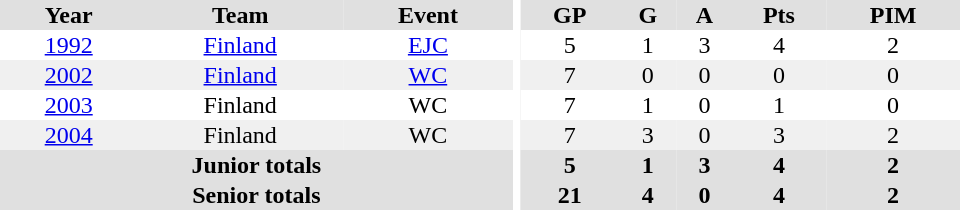<table border="0" cellpadding="1" cellspacing="0" ID="Table3" style="text-align:center; width:40em">
<tr bgcolor="#e0e0e0">
<th>Year</th>
<th>Team</th>
<th>Event</th>
<th rowspan="102" bgcolor="#ffffff"></th>
<th>GP</th>
<th>G</th>
<th>A</th>
<th>Pts</th>
<th>PIM</th>
</tr>
<tr>
<td><a href='#'>1992</a></td>
<td><a href='#'>Finland</a></td>
<td><a href='#'>EJC</a></td>
<td>5</td>
<td>1</td>
<td>3</td>
<td>4</td>
<td>2</td>
</tr>
<tr bgcolor="#f0f0f0">
<td><a href='#'>2002</a></td>
<td><a href='#'>Finland</a></td>
<td><a href='#'>WC</a></td>
<td>7</td>
<td>0</td>
<td>0</td>
<td>0</td>
<td>0</td>
</tr>
<tr>
<td><a href='#'>2003</a></td>
<td>Finland</td>
<td>WC</td>
<td>7</td>
<td>1</td>
<td>0</td>
<td>1</td>
<td>0</td>
</tr>
<tr bgcolor="#f0f0f0">
<td><a href='#'>2004</a></td>
<td>Finland</td>
<td>WC</td>
<td>7</td>
<td>3</td>
<td>0</td>
<td>3</td>
<td>2</td>
</tr>
<tr bgcolor="#e0e0e0">
<th colspan=3>Junior totals</th>
<th>5</th>
<th>1</th>
<th>3</th>
<th>4</th>
<th>2</th>
</tr>
<tr bgcolor="#e0e0e0">
<th colspan=3>Senior totals</th>
<th>21</th>
<th>4</th>
<th>0</th>
<th>4</th>
<th>2</th>
</tr>
</table>
